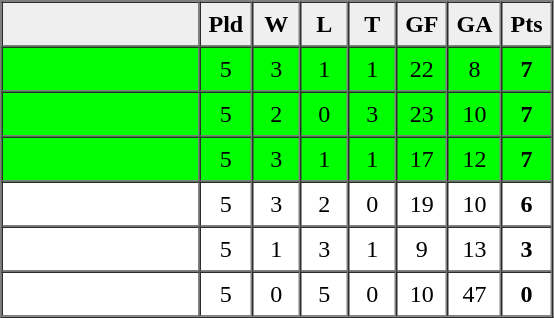<table border=1 cellpadding=5 cellspacing=0>
<tr>
<th bgcolor="#efefef" width="120"></th>
<th bgcolor="#efefef" width="20">Pld</th>
<th bgcolor="#efefef" width="20">W</th>
<th bgcolor="#efefef" width="20">L</th>
<th bgcolor="#efefef" width="20">T</th>
<th bgcolor="#efefef" width="20">GF</th>
<th bgcolor="#efefef" width="20">GA</th>
<th bgcolor="#efefef" width="20">Pts</th>
</tr>
<tr align=center bgcolor="lime">
<td align=left></td>
<td>5</td>
<td>3</td>
<td>1</td>
<td>1</td>
<td>22</td>
<td>8</td>
<td><strong>7</strong></td>
</tr>
<tr align=center bgcolor="lime">
<td align=left></td>
<td>5</td>
<td>2</td>
<td>0</td>
<td>3</td>
<td>23</td>
<td>10</td>
<td><strong>7</strong></td>
</tr>
<tr align=center bgcolor="lime">
<td align=left></td>
<td>5</td>
<td>3</td>
<td>1</td>
<td>1</td>
<td>17</td>
<td>12</td>
<td><strong>7</strong></td>
</tr>
<tr align=center>
<td align=left></td>
<td>5</td>
<td>3</td>
<td>2</td>
<td>0</td>
<td>19</td>
<td>10</td>
<td><strong>6</strong></td>
</tr>
<tr align=center>
<td align=left></td>
<td>5</td>
<td>1</td>
<td>3</td>
<td>1</td>
<td>9</td>
<td>13</td>
<td><strong>3</strong></td>
</tr>
<tr align=center>
<td align=left></td>
<td>5</td>
<td>0</td>
<td>5</td>
<td>0</td>
<td>10</td>
<td>47</td>
<td><strong>0</strong></td>
</tr>
</table>
